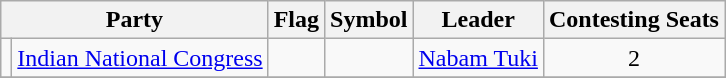<table class="wikitable" style="text-align:center">
<tr>
<th colspan="2">Party</th>
<th>Flag</th>
<th>Symbol</th>
<th>Leader</th>
<th>Contesting Seats</th>
</tr>
<tr>
<td></td>
<td><a href='#'>Indian National Congress</a></td>
<td></td>
<td></td>
<td><a href='#'>Nabam Tuki</a></td>
<td>2</td>
</tr>
<tr>
</tr>
</table>
